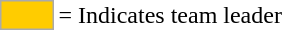<table>
<tr>
<td style="background:#fc0; border:1px solid #aaa; width:2em;"></td>
<td>= Indicates team leader</td>
</tr>
</table>
